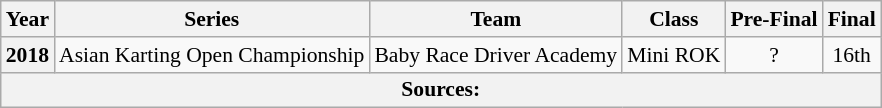<table class="wikitable" style="text-align:center; font-size:90%">
<tr>
<th>Year</th>
<th>Series</th>
<th>Team</th>
<th>Class</th>
<th>Pre-Final</th>
<th>Final</th>
</tr>
<tr>
<th>2018</th>
<td align="left">Asian Karting Open Championship</td>
<td align="left">Baby Race Driver Academy</td>
<td align="left">Mini ROK</td>
<td>?</td>
<td>16th</td>
</tr>
<tr>
<th colspan="6">Sources:</th>
</tr>
</table>
